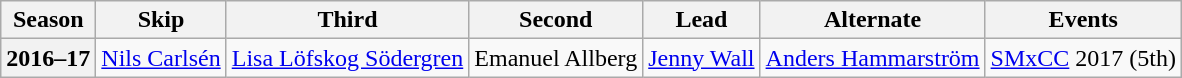<table class="wikitable">
<tr>
<th scope="col">Season</th>
<th scope="col">Skip</th>
<th scope="col">Third</th>
<th scope="col">Second</th>
<th scope="col">Lead</th>
<th scope="col">Alternate</th>
<th scope="col">Events</th>
</tr>
<tr>
<th scope="row">2016–17</th>
<td><a href='#'>Nils Carlsén</a></td>
<td><a href='#'>Lisa Löfskog Södergren</a></td>
<td>Emanuel Allberg</td>
<td><a href='#'>Jenny Wall</a></td>
<td><a href='#'>Anders Hammarström</a></td>
<td><a href='#'>SMxCC</a> 2017 (5th)</td>
</tr>
</table>
